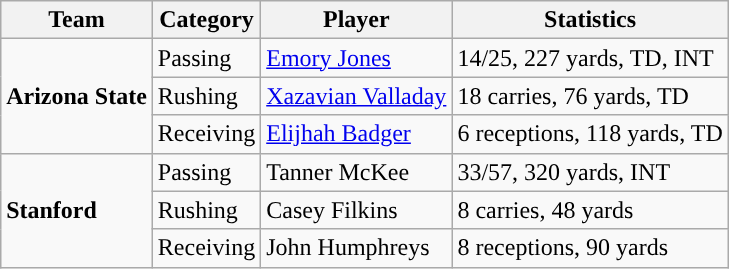<table class="wikitable" style="float: right;">
<tr>
<th>Team</th>
<th>Category</th>
<th>Player</th>
<th>Statistics</th>
</tr>
<tr>
<td rowspan=3><strong>Arizona State</strong></td>
<td>Passing</td>
<td><a href='#'>Emory Jones</a></td>
<td>14/25, 227 yards, TD, INT</td>
</tr>
<tr>
<td>Rushing</td>
<td><a href='#'>Xazavian Valladay</a></td>
<td>18 carries, 76 yards, TD</td>
</tr>
<tr>
<td>Receiving</td>
<td><a href='#'>Elijhah Badger</a></td>
<td>6 receptions, 118 yards, TD</td>
</tr>
<tr>
<td rowspan=3><strong>Stanford</strong></td>
<td>Passing</td>
<td>Tanner McKee</td>
<td>33/57, 320 yards, INT</td>
</tr>
<tr>
<td>Rushing</td>
<td>Casey Filkins</td>
<td>8 carries, 48 yards</td>
</tr>
<tr>
<td>Receiving</td>
<td>John Humphreys</td>
<td>8 receptions, 90 yards</td>
</tr>
</table>
